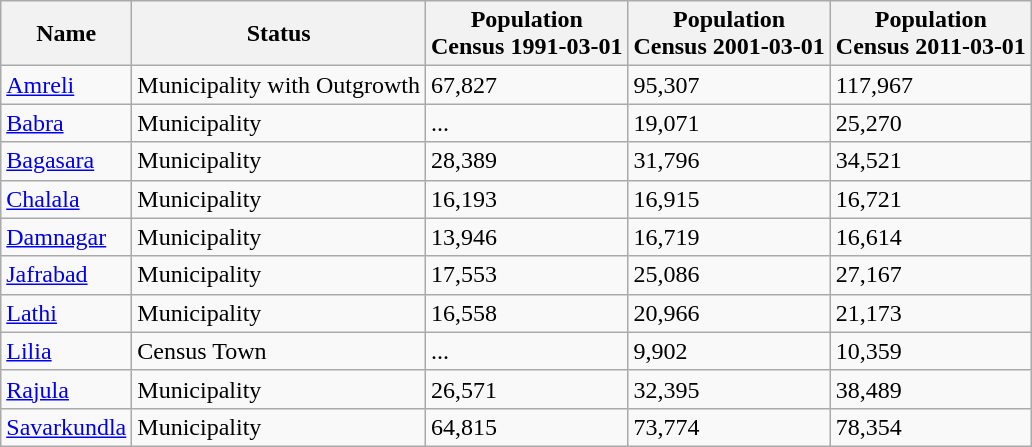<table class="wikitable">
<tr>
<th>Name</th>
<th>Status</th>
<th>Population<br>Census
1991-03-01</th>
<th>Population<br>Census
2001-03-01</th>
<th>Population<br>Census
2011-03-01</th>
</tr>
<tr>
<td><a href='#'>Amreli</a></td>
<td>Municipality with Outgrowth</td>
<td>67,827</td>
<td>95,307</td>
<td>117,967</td>
</tr>
<tr>
<td><a href='#'>Babra</a></td>
<td>Municipality</td>
<td>...</td>
<td>19,071</td>
<td>25,270</td>
</tr>
<tr>
<td><a href='#'>Bagasara</a></td>
<td>Municipality</td>
<td>28,389</td>
<td>31,796</td>
<td>34,521</td>
</tr>
<tr>
<td><a href='#'>Chalala</a></td>
<td>Municipality</td>
<td>16,193</td>
<td>16,915</td>
<td>16,721</td>
</tr>
<tr>
<td><a href='#'>Damnagar</a></td>
<td>Municipality</td>
<td>13,946</td>
<td>16,719</td>
<td>16,614</td>
</tr>
<tr>
<td><a href='#'>Jafrabad</a></td>
<td>Municipality</td>
<td>17,553</td>
<td>25,086</td>
<td>27,167</td>
</tr>
<tr>
<td><a href='#'>Lathi</a></td>
<td>Municipality</td>
<td>16,558</td>
<td>20,966</td>
<td>21,173</td>
</tr>
<tr>
<td><a href='#'>Lilia</a></td>
<td>Census Town</td>
<td>...</td>
<td>9,902</td>
<td>10,359</td>
</tr>
<tr>
<td><a href='#'>Rajula</a></td>
<td>Municipality</td>
<td>26,571</td>
<td>32,395</td>
<td>38,489</td>
</tr>
<tr>
<td><a href='#'>Savarkundla</a></td>
<td>Municipality</td>
<td>64,815</td>
<td>73,774</td>
<td>78,354</td>
</tr>
</table>
